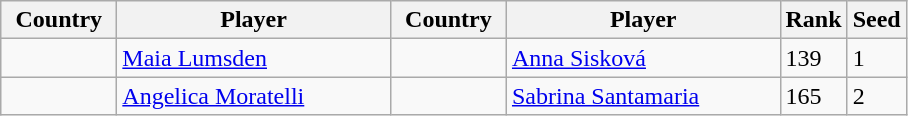<table class="wikitable nowrap">
<tr>
<th width="70">Country</th>
<th width="175">Player</th>
<th width="70">Country</th>
<th width="175">Player</th>
<th>Rank</th>
<th>Seed</th>
</tr>
<tr>
<td></td>
<td><a href='#'>Maia Lumsden</a></td>
<td></td>
<td><a href='#'>Anna Sisková</a></td>
<td>139</td>
<td>1</td>
</tr>
<tr>
<td></td>
<td><a href='#'>Angelica Moratelli</a></td>
<td></td>
<td><a href='#'>Sabrina Santamaria</a></td>
<td>165</td>
<td>2</td>
</tr>
</table>
